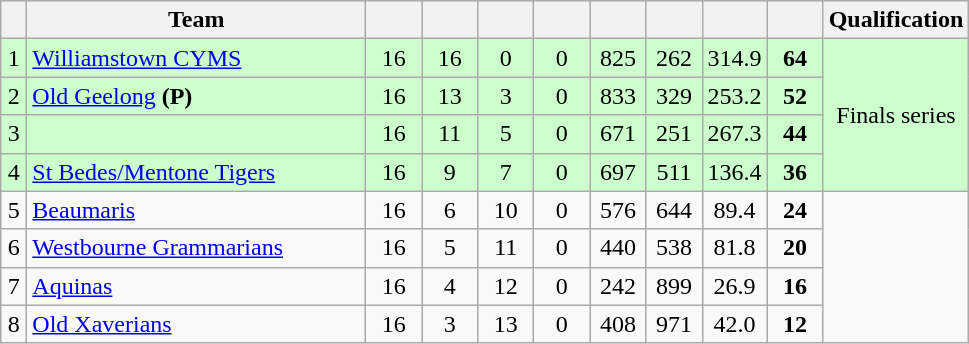<table class="wikitable" style="text-align:center; margin-bottom:0">
<tr>
<th style="width:10px"></th>
<th style="width:35%;">Team</th>
<th style="width:30px;"></th>
<th style="width:30px;"></th>
<th style="width:30px;"></th>
<th style="width:30px;"></th>
<th style="width:30px;"></th>
<th style="width:30px;"></th>
<th style="width:30px;"></th>
<th style="width:30px;"></th>
<th>Qualification</th>
</tr>
<tr style="background:#ccffcc;">
<td>1</td>
<td style="text-align:left;"><a href='#'>Williamstown CYMS</a></td>
<td>16</td>
<td>16</td>
<td>0</td>
<td>0</td>
<td>825</td>
<td>262</td>
<td>314.9</td>
<td><strong>64</strong></td>
<td rowspan=4>Finals series</td>
</tr>
<tr style="background:#ccffcc;">
<td>2</td>
<td style="text-align:left;"><a href='#'>Old Geelong</a> <strong>(P)</strong></td>
<td>16</td>
<td>13</td>
<td>3</td>
<td>0</td>
<td>833</td>
<td>329</td>
<td>253.2</td>
<td><strong>52</strong></td>
</tr>
<tr style="background:#ccffcc;">
<td>3</td>
<td style="text-align:left;"></td>
<td>16</td>
<td>11</td>
<td>5</td>
<td>0</td>
<td>671</td>
<td>251</td>
<td>267.3</td>
<td><strong>44</strong></td>
</tr>
<tr style="background:#ccffcc;">
<td>4</td>
<td style="text-align:left;"><a href='#'>St Bedes/Mentone Tigers</a></td>
<td>16</td>
<td>9</td>
<td>7</td>
<td>0</td>
<td>697</td>
<td>511</td>
<td>136.4</td>
<td><strong>36</strong></td>
</tr>
<tr>
<td>5</td>
<td style="text-align:left;"><a href='#'>Beaumaris</a></td>
<td>16</td>
<td>6</td>
<td>10</td>
<td>0</td>
<td>576</td>
<td>644</td>
<td>89.4</td>
<td><strong>24</strong></td>
</tr>
<tr>
<td>6</td>
<td style="text-align:left;"><a href='#'>Westbourne Grammarians</a></td>
<td>16</td>
<td>5</td>
<td>11</td>
<td>0</td>
<td>440</td>
<td>538</td>
<td>81.8</td>
<td><strong>20</strong></td>
</tr>
<tr>
<td>7</td>
<td style="text-align:left;"><a href='#'>Aquinas</a></td>
<td>16</td>
<td>4</td>
<td>12</td>
<td>0</td>
<td>242</td>
<td>899</td>
<td>26.9</td>
<td><strong>16</strong></td>
</tr>
<tr>
<td>8</td>
<td style="text-align:left;"><a href='#'>Old Xaverians</a></td>
<td>16</td>
<td>3</td>
<td>13</td>
<td>0</td>
<td>408</td>
<td>971</td>
<td>42.0</td>
<td><strong>12</strong></td>
</tr>
</table>
